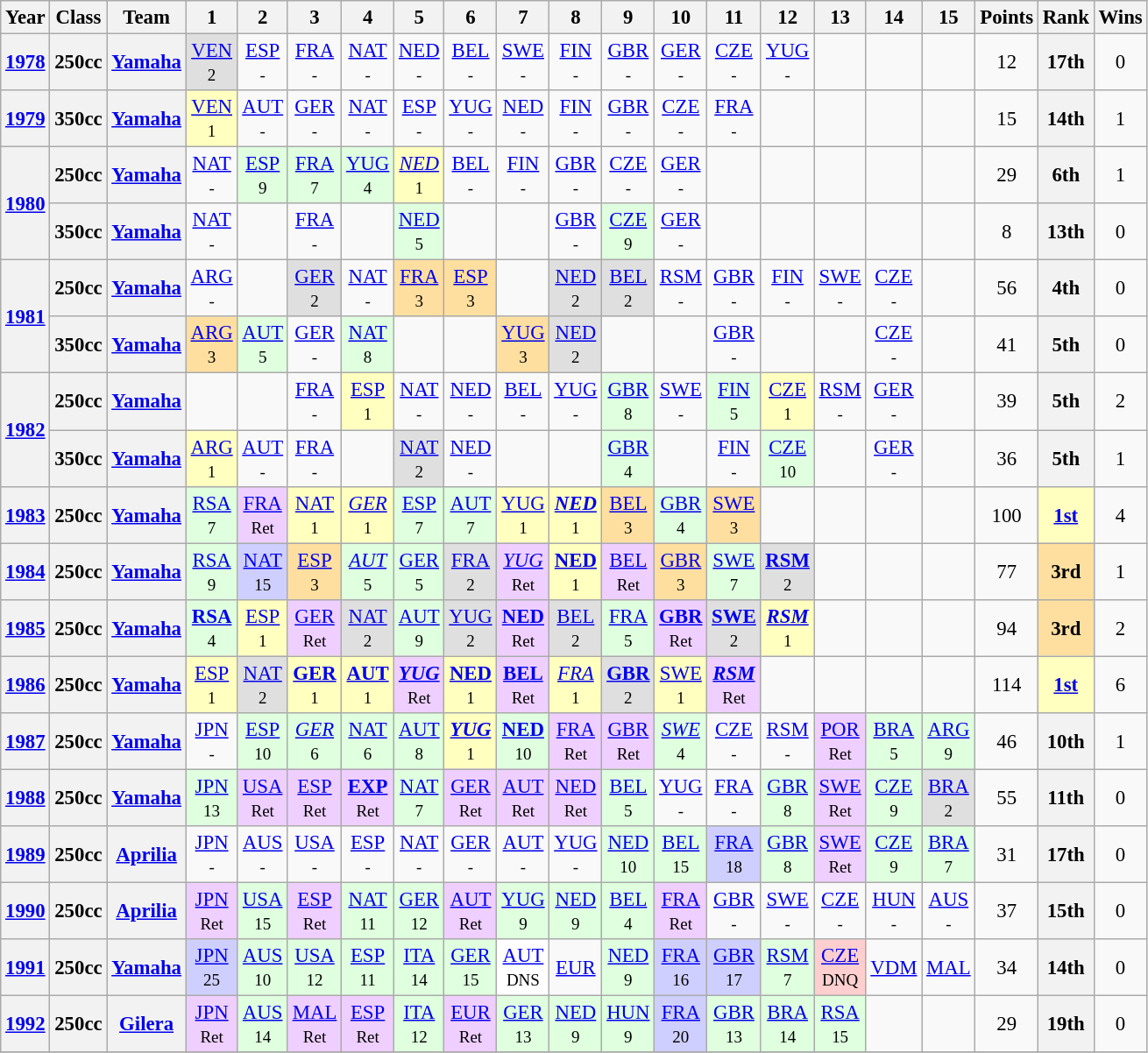<table class="wikitable" style="text-align:center; font-size:95%">
<tr>
<th>Year</th>
<th>Class</th>
<th>Team</th>
<th>1</th>
<th>2</th>
<th>3</th>
<th>4</th>
<th>5</th>
<th>6</th>
<th>7</th>
<th>8</th>
<th>9</th>
<th>10</th>
<th>11</th>
<th>12</th>
<th>13</th>
<th>14</th>
<th>15</th>
<th>Points</th>
<th>Rank</th>
<th>Wins</th>
</tr>
<tr>
<th><a href='#'>1978</a></th>
<th>250cc</th>
<th><a href='#'>Yamaha</a></th>
<td style="background:#DFDFDF;"><a href='#'>VEN</a><br><small>2</small></td>
<td><a href='#'>ESP</a><br><small>-</small></td>
<td><a href='#'>FRA</a><br><small>-</small></td>
<td><a href='#'>NAT</a><br><small>-</small></td>
<td><a href='#'>NED</a><br><small>-</small></td>
<td><a href='#'>BEL</a><br><small>-</small></td>
<td><a href='#'>SWE</a><br><small>-</small></td>
<td><a href='#'>FIN</a><br><small>-</small></td>
<td><a href='#'>GBR</a><br><small>-</small></td>
<td><a href='#'>GER</a><br><small>-</small></td>
<td><a href='#'>CZE</a><br><small>-</small></td>
<td><a href='#'>YUG</a><br><small>-</small></td>
<td></td>
<td></td>
<td></td>
<td>12</td>
<th>17th</th>
<td>0</td>
</tr>
<tr>
<th><a href='#'>1979</a></th>
<th>350cc</th>
<th><a href='#'>Yamaha</a></th>
<td style="background:#FFFFBF;"><a href='#'>VEN</a><br><small>1</small></td>
<td><a href='#'>AUT</a><br><small>-</small></td>
<td><a href='#'>GER</a><br><small>-</small></td>
<td><a href='#'>NAT</a><br><small>-</small></td>
<td><a href='#'>ESP</a><br><small>-</small></td>
<td><a href='#'>YUG</a><br><small>-</small></td>
<td><a href='#'>NED</a><br><small>-</small></td>
<td><a href='#'>FIN</a><br><small>-</small></td>
<td><a href='#'>GBR</a><br><small>-</small></td>
<td><a href='#'>CZE</a><br><small>-</small></td>
<td><a href='#'>FRA</a><br><small>-</small></td>
<td></td>
<td></td>
<td></td>
<td></td>
<td>15</td>
<th>14th</th>
<td>1</td>
</tr>
<tr>
<th rowspan=2><a href='#'>1980</a></th>
<th>250cc</th>
<th><a href='#'>Yamaha</a></th>
<td><a href='#'>NAT</a><br><small>-</small></td>
<td style="background:#DFFFDF;"><a href='#'>ESP</a><br><small>9</small></td>
<td style="background:#DFFFDF;"><a href='#'>FRA</a><br><small>7</small></td>
<td style="background:#DFFFDF;"><a href='#'>YUG</a><br><small>4</small></td>
<td style="background:#FFFFBF;"><em><a href='#'>NED</a></em><br><small>1</small></td>
<td><a href='#'>BEL</a><br><small>-</small></td>
<td><a href='#'>FIN</a><br><small>-</small></td>
<td><a href='#'>GBR</a><br><small>-</small></td>
<td><a href='#'>CZE</a><br><small>-</small></td>
<td><a href='#'>GER</a><br><small>-</small></td>
<td></td>
<td></td>
<td></td>
<td></td>
<td></td>
<td>29</td>
<th>6th</th>
<td>1</td>
</tr>
<tr>
<th>350cc</th>
<th><a href='#'>Yamaha</a></th>
<td><a href='#'>NAT</a><br><small>-</small></td>
<td></td>
<td><a href='#'>FRA</a><br><small>-</small></td>
<td></td>
<td style="background:#DFFFDF;"><a href='#'>NED</a><br><small>5</small></td>
<td></td>
<td></td>
<td><a href='#'>GBR</a><br><small>-</small></td>
<td style="background:#DFFFDF;"><a href='#'>CZE</a><br><small>9</small></td>
<td><a href='#'>GER</a><br><small>-</small></td>
<td></td>
<td></td>
<td></td>
<td></td>
<td></td>
<td>8</td>
<th>13th</th>
<td>0</td>
</tr>
<tr>
<th rowspan=2><a href='#'>1981</a></th>
<th>250cc</th>
<th><a href='#'>Yamaha</a></th>
<td><a href='#'>ARG</a><br><small>-</small></td>
<td></td>
<td style="background:#DFDFDF;"><a href='#'>GER</a><br><small>2</small></td>
<td><a href='#'>NAT</a><br><small>-</small></td>
<td style="background:#FFDF9F;"><a href='#'>FRA</a><br><small>3</small></td>
<td style="background:#FFDF9F;"><a href='#'>ESP</a><br><small>3</small></td>
<td></td>
<td style="background:#DFDFDF;"><a href='#'>NED</a><br><small>2</small></td>
<td style="background:#DFDFDF;"><a href='#'>BEL</a><br><small>2</small></td>
<td><a href='#'>RSM</a><br><small>-</small></td>
<td><a href='#'>GBR</a><br><small>-</small></td>
<td><a href='#'>FIN</a><br><small>-</small></td>
<td><a href='#'>SWE</a><br><small>-</small></td>
<td><a href='#'>CZE</a><br><small>-</small></td>
<td></td>
<td>56</td>
<th>4th</th>
<td>0</td>
</tr>
<tr>
<th>350cc</th>
<th><a href='#'>Yamaha</a></th>
<td style="background:#FFDF9F;"><a href='#'>ARG</a><br><small>3</small></td>
<td style="background:#DFFFDF;"><a href='#'>AUT</a><br><small>5</small></td>
<td><a href='#'>GER</a><br><small>-</small></td>
<td style="background:#DFFFDF;"><a href='#'>NAT</a><br><small>8</small></td>
<td></td>
<td></td>
<td style="background:#FFDF9F;"><a href='#'>YUG</a><br><small>3</small></td>
<td style="background:#DFDFDF;"><a href='#'>NED</a><br><small>2</small></td>
<td></td>
<td></td>
<td><a href='#'>GBR</a><br><small>-</small></td>
<td></td>
<td></td>
<td><a href='#'>CZE</a><br><small>-</small></td>
<td></td>
<td>41</td>
<th>5th</th>
<td>0</td>
</tr>
<tr>
<th rowspan=2><a href='#'>1982</a></th>
<th>250cc</th>
<th><a href='#'>Yamaha</a></th>
<td></td>
<td></td>
<td><a href='#'>FRA</a><br><small>-</small></td>
<td style="background:#FFFFBF;"><a href='#'>ESP</a><br><small>1</small></td>
<td><a href='#'>NAT</a><br><small>-</small></td>
<td><a href='#'>NED</a><br><small>-</small></td>
<td><a href='#'>BEL</a><br><small>-</small></td>
<td><a href='#'>YUG</a><br><small>-</small></td>
<td style="background:#DFFFDF;"><a href='#'>GBR</a><br><small>8</small></td>
<td><a href='#'>SWE</a><br><small>-</small></td>
<td style="background:#DFFFDF;"><a href='#'>FIN</a><br><small>5</small></td>
<td style="background:#FFFFBF;"><a href='#'>CZE</a><br><small>1</small></td>
<td><a href='#'>RSM</a><br><small>-</small></td>
<td><a href='#'>GER</a><br><small>-</small></td>
<td></td>
<td>39</td>
<th>5th</th>
<td>2</td>
</tr>
<tr>
<th>350cc</th>
<th><a href='#'>Yamaha</a></th>
<td style="background:#FFFFBF;"><a href='#'>ARG</a><br><small>1</small></td>
<td><a href='#'>AUT</a><br><small>-</small></td>
<td><a href='#'>FRA</a><br><small>-</small></td>
<td></td>
<td style="background:#DFDFDF;"><a href='#'>NAT</a><br><small>2</small></td>
<td><a href='#'>NED</a><br><small>-</small></td>
<td></td>
<td></td>
<td style="background:#DFFFDF;"><a href='#'>GBR</a><br><small>4</small></td>
<td></td>
<td><a href='#'>FIN</a><br><small>-</small></td>
<td style="background:#DFFFDF;"><a href='#'>CZE</a><br><small>10</small></td>
<td></td>
<td><a href='#'>GER</a><br><small>-</small></td>
<td></td>
<td>36</td>
<th>5th</th>
<td>1</td>
</tr>
<tr>
<th><a href='#'>1983</a></th>
<th>250cc</th>
<th><a href='#'>Yamaha</a></th>
<td style="background:#DFFFDF;"><a href='#'>RSA</a><br><small>7</small></td>
<td style="background:#EFCFFF;"><a href='#'>FRA</a><br><small>Ret</small></td>
<td style="background:#FFFFBF;"><a href='#'>NAT</a><br><small>1</small></td>
<td style="background:#FFFFBF;"><em><a href='#'>GER</a></em><br><small>1</small></td>
<td style="background:#DFFFDF;"><a href='#'>ESP</a><br><small>7</small></td>
<td style="background:#DFFFDF;"><a href='#'>AUT</a><br><small>7</small></td>
<td style="background:#FFFFBF;"><a href='#'>YUG</a><br><small>1</small></td>
<td style="background:#FFFFBF;"><strong><em><a href='#'>NED</a></em></strong><br><small>1</small></td>
<td style="background:#FFDF9F;"><a href='#'>BEL</a><br><small>3</small></td>
<td style="background:#DFFFDF;"><a href='#'>GBR</a><br><small>4</small></td>
<td style="background:#FFDF9F;"><a href='#'>SWE</a><br><small>3</small></td>
<td></td>
<td></td>
<td></td>
<td></td>
<td>100</td>
<td style="background:#FFFFBF;"><strong><a href='#'>1st</a></strong></td>
<td>4</td>
</tr>
<tr>
<th><a href='#'>1984</a></th>
<th>250cc</th>
<th><a href='#'>Yamaha</a></th>
<td style="background:#DFFFDF;"><a href='#'>RSA</a><br><small>9</small></td>
<td style="background:#CFCFFF;"><a href='#'>NAT</a><br><small>15</small></td>
<td style="background:#FFDF9F;"><a href='#'>ESP</a><br><small>3</small></td>
<td style="background:#DFFFDF;"><em><a href='#'>AUT</a></em><br><small>5</small></td>
<td style="background:#DFFFDF;"><a href='#'>GER</a><br><small>5</small></td>
<td style="background:#DFDFDF;"><a href='#'>FRA</a><br><small>2</small></td>
<td style="background:#EFCFFF;"><em><a href='#'>YUG</a></em><br><small>Ret</small></td>
<td style="background:#FFFFBF;"><strong><a href='#'>NED</a></strong><br><small>1</small></td>
<td style="background:#EFCFFF;"><a href='#'>BEL</a><br><small>Ret</small></td>
<td style="background:#FFDF9F;"><a href='#'>GBR</a><br><small>3</small></td>
<td style="background:#DFFFDF;"><a href='#'>SWE</a><br><small>7</small></td>
<td style="background:#DFDFDF;"><strong><a href='#'>RSM</a></strong><br><small>2</small></td>
<td></td>
<td></td>
<td></td>
<td>77</td>
<td style="background:#FFDF9F;"><strong>3rd</strong></td>
<td>1</td>
</tr>
<tr>
<th><a href='#'>1985</a></th>
<th>250cc</th>
<th><a href='#'>Yamaha</a></th>
<td style="background:#DFFFDF;"><strong><a href='#'>RSA</a></strong><br><small>4</small></td>
<td style="background:#FFFFBF;"><a href='#'>ESP</a><br><small>1</small></td>
<td style="background:#EFCFFF;"><a href='#'>GER</a><br><small>Ret</small></td>
<td style="background:#DFDFDF;"><a href='#'>NAT</a><br><small>2</small></td>
<td style="background:#DFFFDF;"><a href='#'>AUT</a><br><small>9</small></td>
<td style="background:#DFDFDF;"><a href='#'>YUG</a><br><small>2</small></td>
<td style="background:#EFCFFF;"><strong><a href='#'>NED</a></strong><br><small>Ret</small></td>
<td style="background:#DFDFDF;"><a href='#'>BEL</a><br><small>2</small></td>
<td style="background:#DFFFDF;"><a href='#'>FRA</a><br><small>5</small></td>
<td style="background:#EFCFFF;"><strong><a href='#'>GBR</a></strong><br><small>Ret</small></td>
<td style="background:#DFDFDF;"><strong><a href='#'>SWE</a></strong><br><small>2</small></td>
<td style="background:#FFFFBF;"><strong><em><a href='#'>RSM</a></em></strong><br><small>1</small></td>
<td></td>
<td></td>
<td></td>
<td>94</td>
<td style="background:#FFDF9F;"><strong>3rd</strong></td>
<td>2</td>
</tr>
<tr>
<th><a href='#'>1986</a></th>
<th>250cc</th>
<th><a href='#'>Yamaha</a></th>
<td style="background:#FFFFBF;"><a href='#'>ESP</a><br><small>1</small></td>
<td style="background:#DFDFDF;"><a href='#'>NAT</a><br><small>2</small></td>
<td style="background:#FFFFBF;"><strong><a href='#'>GER</a></strong><br><small>1</small></td>
<td style="background:#FFFFBF;"><strong><a href='#'>AUT</a></strong><br><small>1</small></td>
<td style="background:#EFCFFF;"><strong><em><a href='#'>YUG</a></em></strong><br><small>Ret</small></td>
<td style="background:#FFFFBF;"><strong><a href='#'>NED</a></strong><br><small>1</small></td>
<td style="background:#EFCFFF;"><strong><a href='#'>BEL</a></strong><br><small>Ret</small></td>
<td style="background:#FFFFBF;"><em><a href='#'>FRA</a></em><br><small>1</small></td>
<td style="background:#DFDFDF;"><strong><a href='#'>GBR</a></strong><br><small>2</small></td>
<td style="background:#FFFFBF;"><a href='#'>SWE</a><br><small>1</small></td>
<td style="background:#EFCFFF;"><strong><em><a href='#'>RSM</a></em></strong><br><small>Ret</small></td>
<td></td>
<td></td>
<td></td>
<td></td>
<td>114</td>
<td style="background:#FFFFBF;"><strong><a href='#'>1st</a></strong></td>
<td>6</td>
</tr>
<tr>
<th><a href='#'>1987</a></th>
<th>250cc</th>
<th><a href='#'>Yamaha</a></th>
<td><a href='#'>JPN</a><br><small>-</small></td>
<td style="background:#DFFFDF;"><a href='#'>ESP</a><br><small>10</small></td>
<td style="background:#DFFFDF;"><em><a href='#'>GER</a></em><br><small>6</small></td>
<td style="background:#DFFFDF;"><a href='#'>NAT</a><br><small>6</small></td>
<td style="background:#DFFFDF;"><a href='#'>AUT</a><br><small>8</small></td>
<td style="background:#FFFFBF;"><strong><em><a href='#'>YUG</a></em></strong><br><small>1</small></td>
<td style="background:#DFFFDF;"><strong><a href='#'>NED</a></strong><br><small>10</small></td>
<td style="background:#EFCFFF;"><a href='#'>FRA</a><br><small>Ret</small></td>
<td style="background:#EFCFFF;"><a href='#'>GBR</a><br><small>Ret</small></td>
<td style="background:#DFFFDF;"><em><a href='#'>SWE</a></em><br><small>4</small></td>
<td><a href='#'>CZE</a><br><small>-</small></td>
<td><a href='#'>RSM</a><br><small>-</small></td>
<td style="background:#EFCFFF;"><a href='#'>POR</a><br><small>Ret</small></td>
<td style="background:#DFFFDF;"><a href='#'>BRA</a><br><small>5</small></td>
<td style="background:#DFFFDF;"><a href='#'>ARG</a><br><small>9</small></td>
<td>46</td>
<th>10th</th>
<td>1</td>
</tr>
<tr>
<th><a href='#'>1988</a></th>
<th>250cc</th>
<th><a href='#'>Yamaha</a></th>
<td style="background:#DFFFDF;"><a href='#'>JPN</a><br><small>13</small></td>
<td style="background:#EFCFFF;"><a href='#'>USA</a><br><small>Ret</small></td>
<td style="background:#EFCFFF;"><a href='#'>ESP</a><br><small>Ret</small></td>
<td style="background:#EFCFFF;"><strong><a href='#'>EXP</a></strong><br><small>Ret</small></td>
<td style="background:#DFFFDF;"><a href='#'>NAT</a><br><small>7</small></td>
<td style="background:#EFCFFF;"><a href='#'>GER</a><br><small>Ret</small></td>
<td style="background:#EFCFFF;"><a href='#'>AUT</a><br><small>Ret</small></td>
<td style="background:#EFCFFF;"><a href='#'>NED</a><br><small>Ret</small></td>
<td style="background:#DFFFDF;"><a href='#'>BEL</a><br><small>5</small></td>
<td><a href='#'>YUG</a><br><small>-</small></td>
<td><a href='#'>FRA</a><br><small>-</small></td>
<td style="background:#DFFFDF;"><a href='#'>GBR</a><br><small>8</small></td>
<td style="background:#EFCFFF;"><a href='#'>SWE</a><br><small>Ret</small></td>
<td style="background:#DFFFDF;"><a href='#'>CZE</a><br><small>9</small></td>
<td style="background:#DFDFDF;"><a href='#'>BRA</a><br><small>2</small></td>
<td>55</td>
<th>11th</th>
<td>0</td>
</tr>
<tr>
<th><a href='#'>1989</a></th>
<th>250cc</th>
<th><a href='#'>Aprilia</a></th>
<td><a href='#'>JPN</a><br><small>-</small></td>
<td><a href='#'>AUS</a><br><small>-</small></td>
<td><a href='#'>USA</a><br><small>-</small></td>
<td><a href='#'>ESP</a><br><small>-</small></td>
<td><a href='#'>NAT</a><br><small>-</small></td>
<td><a href='#'>GER</a><br><small>-</small></td>
<td><a href='#'>AUT</a><br><small>-</small></td>
<td><a href='#'>YUG</a><br><small>-</small></td>
<td style="background:#DFFFDF;"><a href='#'>NED</a><br><small>10</small></td>
<td style="background:#DFFFDF;"><a href='#'>BEL</a><br><small>15</small></td>
<td style="background:#CFCFFF;"><a href='#'>FRA</a><br><small>18</small></td>
<td style="background:#DFFFDF;"><a href='#'>GBR</a><br><small>8</small></td>
<td style="background:#EFCFFF;"><a href='#'>SWE</a><br><small>Ret</small></td>
<td style="background:#DFFFDF;"><a href='#'>CZE</a><br><small>9</small></td>
<td style="background:#DFFFDF;"><a href='#'>BRA</a><br><small>7</small></td>
<td>31</td>
<th>17th</th>
<td>0</td>
</tr>
<tr>
<th><a href='#'>1990</a></th>
<th>250cc</th>
<th><a href='#'>Aprilia</a></th>
<td style="background:#EFCFFF;"><a href='#'>JPN</a><br><small>Ret</small></td>
<td style="background:#DFFFDF;"><a href='#'>USA</a><br><small>15</small></td>
<td style="background:#EFCFFF;"><a href='#'>ESP</a><br><small>Ret</small></td>
<td style="background:#DFFFDF;"><a href='#'>NAT</a><br><small>11</small></td>
<td style="background:#DFFFDF;"><a href='#'>GER</a><br><small>12</small></td>
<td style="background:#EFCFFF;"><a href='#'>AUT</a><br><small>Ret</small></td>
<td style="background:#DFFFDF;"><a href='#'>YUG</a><br><small>9</small></td>
<td style="background:#DFFFDF;"><a href='#'>NED</a><br><small>9</small></td>
<td style="background:#DFFFDF;"><a href='#'>BEL</a><br><small>4</small></td>
<td style="background:#EFCFFF;"><a href='#'>FRA</a><br><small>Ret</small></td>
<td><a href='#'>GBR</a><br><small>-</small></td>
<td><a href='#'>SWE</a><br><small>-</small></td>
<td><a href='#'>CZE</a><br><small>-</small></td>
<td><a href='#'>HUN</a><br><small>-</small></td>
<td><a href='#'>AUS</a><br><small>-</small></td>
<td>37</td>
<th>15th</th>
<td>0</td>
</tr>
<tr>
<th><a href='#'>1991</a></th>
<th>250cc</th>
<th><a href='#'>Yamaha</a></th>
<td style="background:#CFCFFF;"><a href='#'>JPN</a><br><small>25</small></td>
<td style="background:#DFFFDF;"><a href='#'>AUS</a><br><small>10</small></td>
<td style="background:#DFFFDF;"><a href='#'>USA</a><br><small>12</small></td>
<td style="background:#DFFFDF;"><a href='#'>ESP</a><br><small>11</small></td>
<td style="background:#DFFFDF;"><a href='#'>ITA</a><br><small>14</small></td>
<td style="background:#DFFFDF;"><a href='#'>GER</a><br><small>15</small></td>
<td style="background:#FFFFFF;"><a href='#'>AUT</a><br><small>DNS</small></td>
<td><a href='#'>EUR</a></td>
<td style="background:#DFFFDF;"><a href='#'>NED</a><br><small>9</small></td>
<td style="background:#CFCFFF;"><a href='#'>FRA</a><br><small>16</small></td>
<td style="background:#CFCFFF;"><a href='#'>GBR</a><br><small>17</small></td>
<td style="background:#DFFFDF;"><a href='#'>RSM</a><br><small>7</small></td>
<td style="background:#ffcfcf;"><a href='#'>CZE</a><br><small>DNQ</small></td>
<td><a href='#'>VDM</a></td>
<td><a href='#'>MAL</a></td>
<td>34</td>
<th>14th</th>
<td>0</td>
</tr>
<tr>
<th><a href='#'>1992</a></th>
<th>250cc</th>
<th><a href='#'>Gilera</a></th>
<td style="background:#EFCFFF;"><a href='#'>JPN</a><br><small>Ret</small></td>
<td style="background:#DFFFDF;"><a href='#'>AUS</a><br><small>14</small></td>
<td style="background:#EFCFFF;"><a href='#'>MAL</a><br><small>Ret</small></td>
<td style="background:#EFCFFF;"><a href='#'>ESP</a><br><small>Ret</small></td>
<td style="background:#DFFFDF;"><a href='#'>ITA</a><br><small>12</small></td>
<td style="background:#EFCFFF;"><a href='#'>EUR</a><br><small>Ret</small></td>
<td style="background:#DFFFDF;"><a href='#'>GER</a><br><small>13</small></td>
<td style="background:#DFFFDF;"><a href='#'>NED</a><br><small>9</small></td>
<td style="background:#DFFFDF;"><a href='#'>HUN</a><br><small>9</small></td>
<td style="background:#CFCFFF;"><a href='#'>FRA</a><br><small>20</small></td>
<td style="background:#DFFFDF;"><a href='#'>GBR</a><br><small>13</small></td>
<td style="background:#DFFFDF;"><a href='#'>BRA</a><br><small>14</small></td>
<td style="background:#DFFFDF;"><a href='#'>RSA</a><br><small>15</small></td>
<td></td>
<td></td>
<td>29</td>
<th>19th</th>
<td>0</td>
</tr>
<tr>
</tr>
</table>
